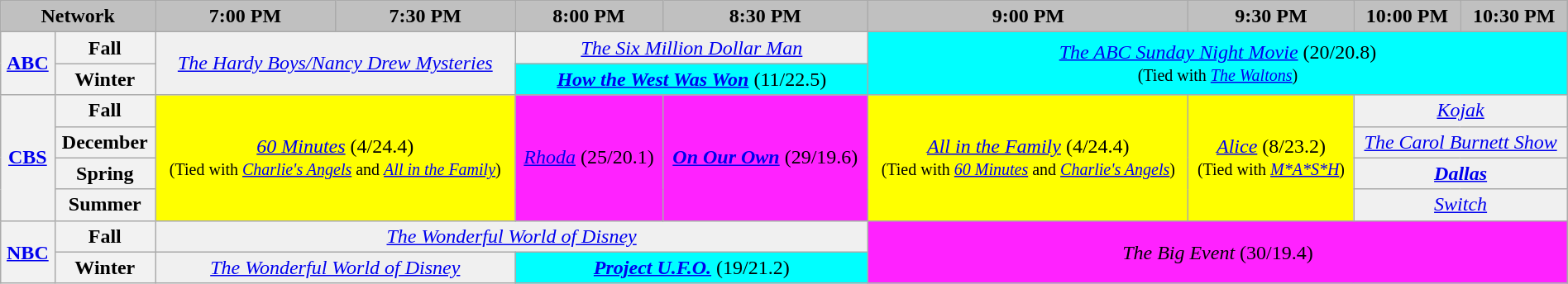<table class="wikitable plainrowheaders" style="width:100%; margin:auto; text-align:center;">
<tr>
<th colspan="2" style="background-color:#C0C0C0;text-align:center">Network</th>
<th style="background-color:#C0C0C0;text-align:center">7:00 PM</th>
<th style="background-color:#C0C0C0;text-align:center">7:30 PM</th>
<th style="background-color:#C0C0C0;text-align:center">8:00 PM</th>
<th style="background-color:#C0C0C0;text-align:center">8:30 PM</th>
<th style="background-color:#C0C0C0;text-align:center">9:00 PM</th>
<th style="background-color:#C0C0C0;text-align:center">9:30 PM</th>
<th style="background-color:#C0C0C0;text-align:center">10:00 PM</th>
<th style="background-color:#C0C0C0;text-align:center">10:30 PM</th>
</tr>
<tr>
<th bgcolor="#C0C0C0" rowspan="2"><a href='#'>ABC</a></th>
<th>Fall</th>
<td bgcolor="#F0F0F0" colspan="2" rowspan="2"><em><a href='#'>The Hardy Boys/Nancy Drew Mysteries</a></em></td>
<td bgcolor="#F0F0F0" colspan="2"><em><a href='#'>The Six Million Dollar Man</a></em></td>
<td bgcolor="#00FFFF" colspan="4" rowspan="2"><em><a href='#'>The ABC Sunday Night Movie</a></em> (20/20.8)<br><small>(Tied with <em><a href='#'>The Waltons</a></em>)</small></td>
</tr>
<tr>
<th>Winter</th>
<td bgcolor="00FFFF" colspan="2"><strong><em><a href='#'>How the West Was Won</a></em></strong> (11/22.5)</td>
</tr>
<tr>
<th bgcolor="#C0C0C0" rowspan="4"><a href='#'>CBS</a></th>
<th>Fall</th>
<td bgcolor="#FFFF00" colspan="2"  rowspan="4"><em><a href='#'>60 Minutes</a></em> (4/24.4)<br><small>(Tied with <em><a href='#'>Charlie's Angels</a></em> and <em><a href='#'>All in the Family</a></em>)</small></td>
<td bgcolor="#FF22FF" rowspan="4"><em><a href='#'>Rhoda</a></em> (25/20.1)</td>
<td bgcolor="#FF22FF" rowspan="4"><strong><em><a href='#'>On Our Own</a></em></strong> (29/19.6)</td>
<td bgcolor="#FFFF00" rowspan="4"><em><a href='#'>All in the Family</a></em> (4/24.4)<br><small>(Tied with <em><a href='#'>60 Minutes</a></em> and <em><a href='#'>Charlie's Angels</a></em>)</small></td>
<td bgcolor="#FFFF00" rowspan="4"><em><a href='#'>Alice</a></em> (8/23.2)<br><small>(Tied with <em><a href='#'>M*A*S*H</a></em>)</small></td>
<td bgcolor="#F0F0F0" colspan="2"><em><a href='#'>Kojak</a></em></td>
</tr>
<tr>
<th>December</th>
<td bgcolor="#F0F0F0" colspan="2"><em><a href='#'>The Carol Burnett Show</a></em></td>
</tr>
<tr>
<th>Spring</th>
<td bgcolor="#F0F0F0" colspan="2"><strong><em><a href='#'>Dallas</a></em></strong></td>
</tr>
<tr>
<th>Summer</th>
<td bgcolor="#F0F0F0" colspan="2"><em><a href='#'>Switch</a></em></td>
</tr>
<tr>
<th bgcolor="#C0C0C0" rowspan="2"><a href='#'>NBC</a></th>
<th>Fall</th>
<td bgcolor="#F0F0F0" colspan="4"><em><a href='#'>The Wonderful World of Disney</a></em></td>
<td bgcolor="#FF22FF" colspan="4" rowspan="2"><em>The Big Event</em> (30/19.4)</td>
</tr>
<tr>
<th>Winter</th>
<td bgcolor="#F0F0F0" colspan="2"><em><a href='#'>The Wonderful World of Disney</a></em></td>
<td bgcolor="#00FFFF" colspan="2"><strong><em><a href='#'>Project U.F.O.</a></em></strong> (19/21.2)</td>
</tr>
</table>
